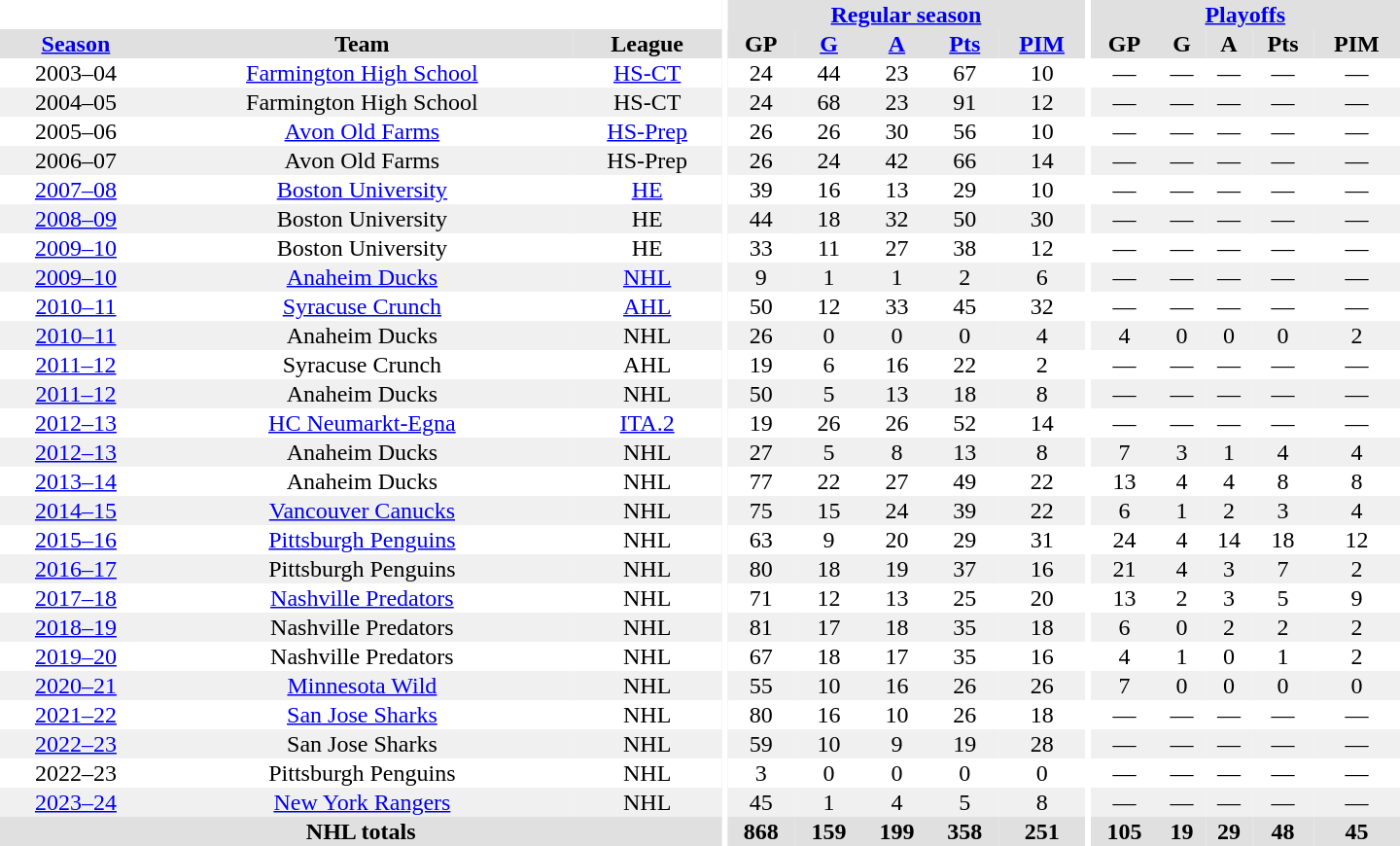<table border="0" cellpadding="1" cellspacing="0" style="text-align:center; width:60em;">
<tr bgcolor="#e0e0e0">
<th colspan="3" bgcolor="#ffffff"></th>
<th rowspan="99" bgcolor="#ffffff"></th>
<th colspan="5"><a href='#'>Regular season</a></th>
<th rowspan="99" bgcolor="#ffffff"></th>
<th colspan="5"><a href='#'>Playoffs</a></th>
</tr>
<tr bgcolor="#e0e0e0">
<th><a href='#'>Season</a></th>
<th>Team</th>
<th>League</th>
<th>GP</th>
<th><a href='#'>G</a></th>
<th><a href='#'>A</a></th>
<th><a href='#'>Pts</a></th>
<th><a href='#'>PIM</a></th>
<th>GP</th>
<th>G</th>
<th>A</th>
<th>Pts</th>
<th>PIM</th>
</tr>
<tr>
<td>2003–04</td>
<td><a href='#'>Farmington High School</a></td>
<td><a href='#'>HS-CT</a></td>
<td>24</td>
<td>44</td>
<td>23</td>
<td>67</td>
<td>10</td>
<td>—</td>
<td>—</td>
<td>—</td>
<td>—</td>
<td>—</td>
</tr>
<tr bgcolor="#f0f0f0">
<td>2004–05</td>
<td>Farmington High School</td>
<td>HS-CT</td>
<td>24</td>
<td>68</td>
<td>23</td>
<td>91</td>
<td>12</td>
<td>—</td>
<td>—</td>
<td>—</td>
<td>—</td>
<td>—</td>
</tr>
<tr>
<td>2005–06</td>
<td><a href='#'>Avon Old Farms</a></td>
<td><a href='#'>HS-Prep</a></td>
<td>26</td>
<td>26</td>
<td>30</td>
<td>56</td>
<td>10</td>
<td>—</td>
<td>—</td>
<td>—</td>
<td>—</td>
<td>—</td>
</tr>
<tr bgcolor="#f0f0f0">
<td>2006–07</td>
<td>Avon Old Farms</td>
<td>HS-Prep</td>
<td>26</td>
<td>24</td>
<td>42</td>
<td>66</td>
<td>14</td>
<td>—</td>
<td>—</td>
<td>—</td>
<td>—</td>
<td>—</td>
</tr>
<tr>
<td><a href='#'>2007–08</a></td>
<td><a href='#'>Boston University</a></td>
<td><a href='#'>HE</a></td>
<td>39</td>
<td>16</td>
<td>13</td>
<td>29</td>
<td>10</td>
<td>—</td>
<td>—</td>
<td>—</td>
<td>—</td>
<td>—</td>
</tr>
<tr bgcolor="#f0f0f0">
<td><a href='#'>2008–09</a></td>
<td>Boston University</td>
<td>HE</td>
<td>44</td>
<td>18</td>
<td>32</td>
<td>50</td>
<td>30</td>
<td>—</td>
<td>—</td>
<td>—</td>
<td>—</td>
<td>—</td>
</tr>
<tr>
<td><a href='#'>2009–10</a></td>
<td>Boston University</td>
<td>HE</td>
<td>33</td>
<td>11</td>
<td>27</td>
<td>38</td>
<td>12</td>
<td>—</td>
<td>—</td>
<td>—</td>
<td>—</td>
<td>—</td>
</tr>
<tr bgcolor="#f0f0f0">
<td><a href='#'>2009–10</a></td>
<td><a href='#'>Anaheim Ducks</a></td>
<td><a href='#'>NHL</a></td>
<td>9</td>
<td>1</td>
<td>1</td>
<td>2</td>
<td>6</td>
<td>—</td>
<td>—</td>
<td>—</td>
<td>—</td>
<td>—</td>
</tr>
<tr>
<td><a href='#'>2010–11</a></td>
<td><a href='#'>Syracuse Crunch</a></td>
<td><a href='#'>AHL</a></td>
<td>50</td>
<td>12</td>
<td>33</td>
<td>45</td>
<td>32</td>
<td>—</td>
<td>—</td>
<td>—</td>
<td>—</td>
<td>—</td>
</tr>
<tr bgcolor="#f0f0f0">
<td><a href='#'>2010–11</a></td>
<td>Anaheim Ducks</td>
<td>NHL</td>
<td>26</td>
<td>0</td>
<td>0</td>
<td>0</td>
<td>4</td>
<td>4</td>
<td>0</td>
<td>0</td>
<td>0</td>
<td>2</td>
</tr>
<tr>
<td><a href='#'>2011–12</a></td>
<td>Syracuse Crunch</td>
<td>AHL</td>
<td>19</td>
<td>6</td>
<td>16</td>
<td>22</td>
<td>2</td>
<td>—</td>
<td>—</td>
<td>—</td>
<td>—</td>
<td>—</td>
</tr>
<tr bgcolor="#f0f0f0">
<td><a href='#'>2011–12</a></td>
<td>Anaheim Ducks</td>
<td>NHL</td>
<td>50</td>
<td>5</td>
<td>13</td>
<td>18</td>
<td>8</td>
<td>—</td>
<td>—</td>
<td>—</td>
<td>—</td>
<td>—</td>
</tr>
<tr>
<td><a href='#'>2012–13</a></td>
<td><a href='#'>HC Neumarkt-Egna</a></td>
<td><a href='#'>ITA.2</a></td>
<td>19</td>
<td>26</td>
<td>26</td>
<td>52</td>
<td>14</td>
<td>—</td>
<td>—</td>
<td>—</td>
<td>—</td>
<td>—</td>
</tr>
<tr bgcolor="#f0f0f0">
<td><a href='#'>2012–13</a></td>
<td>Anaheim Ducks</td>
<td>NHL</td>
<td>27</td>
<td>5</td>
<td>8</td>
<td>13</td>
<td>8</td>
<td>7</td>
<td>3</td>
<td>1</td>
<td>4</td>
<td>4</td>
</tr>
<tr>
<td><a href='#'>2013–14</a></td>
<td>Anaheim Ducks</td>
<td>NHL</td>
<td>77</td>
<td>22</td>
<td>27</td>
<td>49</td>
<td>22</td>
<td>13</td>
<td>4</td>
<td>4</td>
<td>8</td>
<td>8</td>
</tr>
<tr bgcolor="#f0f0f0">
<td><a href='#'>2014–15</a></td>
<td><a href='#'>Vancouver Canucks</a></td>
<td>NHL</td>
<td>75</td>
<td>15</td>
<td>24</td>
<td>39</td>
<td>22</td>
<td>6</td>
<td>1</td>
<td>2</td>
<td>3</td>
<td>4</td>
</tr>
<tr>
<td><a href='#'>2015–16</a></td>
<td><a href='#'>Pittsburgh Penguins</a></td>
<td>NHL</td>
<td>63</td>
<td>9</td>
<td>20</td>
<td>29</td>
<td>31</td>
<td>24</td>
<td>4</td>
<td>14</td>
<td>18</td>
<td>12</td>
</tr>
<tr bgcolor="#f0f0f0">
<td><a href='#'>2016–17</a></td>
<td>Pittsburgh Penguins</td>
<td>NHL</td>
<td>80</td>
<td>18</td>
<td>19</td>
<td>37</td>
<td>16</td>
<td>21</td>
<td>4</td>
<td>3</td>
<td>7</td>
<td>2</td>
</tr>
<tr>
<td><a href='#'>2017–18</a></td>
<td><a href='#'>Nashville Predators</a></td>
<td>NHL</td>
<td>71</td>
<td>12</td>
<td>13</td>
<td>25</td>
<td>20</td>
<td>13</td>
<td>2</td>
<td>3</td>
<td>5</td>
<td>9</td>
</tr>
<tr bgcolor="#f0f0f0">
<td><a href='#'>2018–19</a></td>
<td>Nashville Predators</td>
<td>NHL</td>
<td>81</td>
<td>17</td>
<td>18</td>
<td>35</td>
<td>18</td>
<td>6</td>
<td>0</td>
<td>2</td>
<td>2</td>
<td>2</td>
</tr>
<tr>
<td><a href='#'>2019–20</a></td>
<td>Nashville Predators</td>
<td>NHL</td>
<td>67</td>
<td>18</td>
<td>17</td>
<td>35</td>
<td>16</td>
<td>4</td>
<td>1</td>
<td>0</td>
<td>1</td>
<td>2</td>
</tr>
<tr bgcolor="#f0f0f0">
<td><a href='#'>2020–21</a></td>
<td><a href='#'>Minnesota Wild</a></td>
<td>NHL</td>
<td>55</td>
<td>10</td>
<td>16</td>
<td>26</td>
<td>26</td>
<td>7</td>
<td>0</td>
<td>0</td>
<td>0</td>
<td>0</td>
</tr>
<tr>
<td><a href='#'>2021–22</a></td>
<td><a href='#'>San Jose Sharks</a></td>
<td>NHL</td>
<td>80</td>
<td>16</td>
<td>10</td>
<td>26</td>
<td>18</td>
<td>—</td>
<td>—</td>
<td>—</td>
<td>—</td>
<td>—</td>
</tr>
<tr bgcolor="#f0f0f0">
<td><a href='#'>2022–23</a></td>
<td>San Jose Sharks</td>
<td>NHL</td>
<td>59</td>
<td>10</td>
<td>9</td>
<td>19</td>
<td>28</td>
<td>—</td>
<td>—</td>
<td>—</td>
<td>—</td>
<td>—</td>
</tr>
<tr>
<td>2022–23</td>
<td>Pittsburgh Penguins</td>
<td>NHL</td>
<td>3</td>
<td>0</td>
<td>0</td>
<td>0</td>
<td>0</td>
<td>—</td>
<td>—</td>
<td>—</td>
<td>—</td>
<td>—</td>
</tr>
<tr bgcolor="#f0f0f0">
<td><a href='#'>2023–24</a></td>
<td><a href='#'>New York Rangers</a></td>
<td>NHL</td>
<td>45</td>
<td>1</td>
<td>4</td>
<td>5</td>
<td>8</td>
<td>—</td>
<td>—</td>
<td>—</td>
<td>—</td>
<td>—</td>
</tr>
<tr bgcolor="#e0e0e0">
<th colspan="3">NHL totals</th>
<th>868</th>
<th>159</th>
<th>199</th>
<th>358</th>
<th>251</th>
<th>105</th>
<th>19</th>
<th>29</th>
<th>48</th>
<th>45</th>
</tr>
</table>
